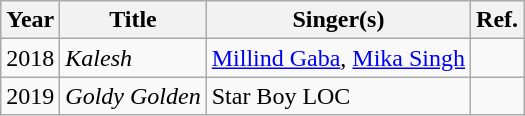<table class="wikitable">
<tr>
<th scope="col">Year</th>
<th scope="col">Title</th>
<th scope="col">Singer(s)</th>
<th scope="col">Ref.</th>
</tr>
<tr>
<td>2018</td>
<td scope="row"><em>Kalesh</em></td>
<td><a href='#'>Millind Gaba</a>, <a href='#'>Mika Singh</a></td>
<td style="text-align:center;"></td>
</tr>
<tr>
<td>2019</td>
<td scope="row"><em>Goldy Golden</em></td>
<td>Star Boy LOC</td>
<td style="text-align:center;"></td>
</tr>
</table>
